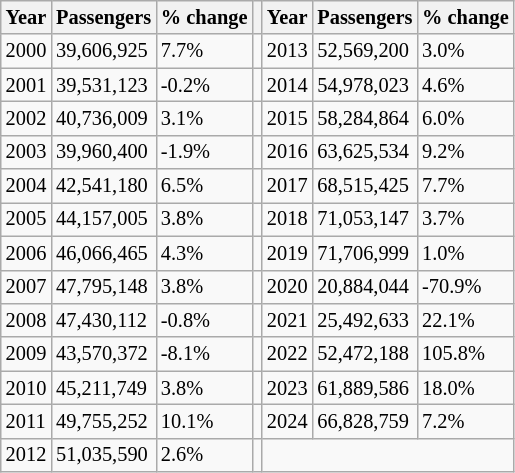<table class="wikitable" style="font-size: 85%">
<tr>
<th>Year</th>
<th>Passengers</th>
<th>% change</th>
<th></th>
<th>Year</th>
<th>Passengers</th>
<th>% change</th>
</tr>
<tr>
<td>2000</td>
<td>39,606,925</td>
<td> 7.7%</td>
<td></td>
<td>2013</td>
<td>52,569,200</td>
<td> 3.0%</td>
</tr>
<tr>
<td>2001</td>
<td>39,531,123</td>
<td> -0.2%</td>
<td></td>
<td>2014</td>
<td>54,978,023</td>
<td> 4.6%</td>
</tr>
<tr>
<td>2002</td>
<td>40,736,009</td>
<td> 3.1%</td>
<td></td>
<td>2015</td>
<td>58,284,864</td>
<td> 6.0%</td>
</tr>
<tr>
<td>2003</td>
<td>39,960,400</td>
<td> -1.9%</td>
<td></td>
<td>2016</td>
<td>63,625,534</td>
<td> 9.2%</td>
</tr>
<tr>
<td>2004</td>
<td>42,541,180</td>
<td> 6.5%</td>
<td></td>
<td>2017</td>
<td>68,515,425</td>
<td> 7.7%</td>
</tr>
<tr>
<td>2005</td>
<td>44,157,005</td>
<td> 3.8%</td>
<td></td>
<td>2018</td>
<td>71,053,147</td>
<td> 3.7%</td>
</tr>
<tr>
<td>2006</td>
<td>46,066,465</td>
<td> 4.3%</td>
<td></td>
<td>2019</td>
<td>71,706,999</td>
<td> 1.0%</td>
</tr>
<tr>
<td>2007</td>
<td>47,795,148</td>
<td> 3.8%</td>
<td></td>
<td>2020</td>
<td>20,884,044</td>
<td> -70.9%</td>
</tr>
<tr>
<td>2008</td>
<td>47,430,112</td>
<td> -0.8%</td>
<td></td>
<td>2021</td>
<td>25,492,633</td>
<td> 22.1%</td>
</tr>
<tr>
<td>2009</td>
<td>43,570,372</td>
<td> -8.1%</td>
<td></td>
<td>2022</td>
<td>52,472,188</td>
<td> 105.8%</td>
</tr>
<tr>
<td>2010</td>
<td>45,211,749</td>
<td> 3.8%</td>
<td></td>
<td>2023</td>
<td>61,889,586</td>
<td> 18.0%</td>
</tr>
<tr>
<td>2011</td>
<td>49,755,252</td>
<td> 10.1%</td>
<td></td>
<td>2024</td>
<td>66,828,759</td>
<td> 7.2%</td>
</tr>
<tr>
<td>2012</td>
<td>51,035,590</td>
<td> 2.6%</td>
<td></td>
</tr>
</table>
